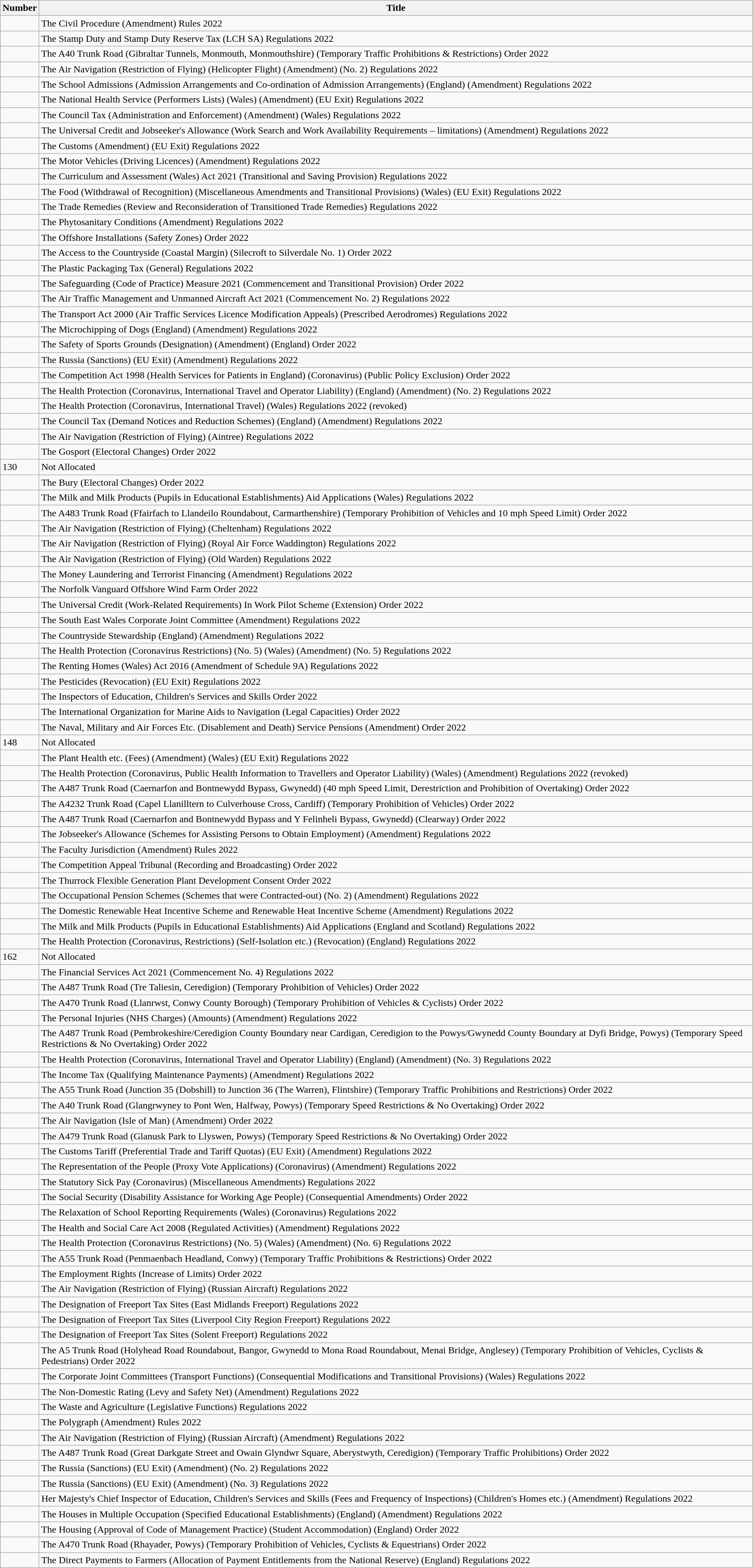<table class="wikitable collapsible">
<tr>
<th>Number</th>
<th>Title</th>
</tr>
<tr>
<td></td>
<td>The Civil Procedure (Amendment) Rules 2022</td>
</tr>
<tr>
<td></td>
<td>The Stamp Duty and Stamp Duty Reserve Tax (LCH SA) Regulations 2022</td>
</tr>
<tr>
<td></td>
<td>The A40 Trunk Road (Gibraltar Tunnels, Monmouth, Monmouthshire) (Temporary Traffic Prohibitions & Restrictions) Order 2022</td>
</tr>
<tr>
<td></td>
<td>The Air Navigation (Restriction of Flying) (Helicopter Flight) (Amendment) (No. 2) Regulations 2022</td>
</tr>
<tr>
<td></td>
<td>The School Admissions (Admission Arrangements and Co-ordination of Admission Arrangements) (England) (Amendment) Regulations 2022</td>
</tr>
<tr>
<td></td>
<td>The National Health Service (Performers Lists) (Wales) (Amendment) (EU Exit) Regulations 2022</td>
</tr>
<tr>
<td></td>
<td>The Council Tax (Administration and Enforcement) (Amendment) (Wales) Regulations 2022</td>
</tr>
<tr>
<td></td>
<td>The Universal Credit and Jobseeker's Allowance (Work Search and Work Availability Requirements – limitations) (Amendment) Regulations 2022</td>
</tr>
<tr>
<td></td>
<td>The Customs (Amendment) (EU Exit) Regulations 2022</td>
</tr>
<tr>
<td></td>
<td>The Motor Vehicles (Driving Licences) (Amendment) Regulations 2022</td>
</tr>
<tr>
<td></td>
<td>The Curriculum and Assessment (Wales) Act 2021 (Transitional and Saving Provision) Regulations 2022</td>
</tr>
<tr>
<td></td>
<td>The Food (Withdrawal of Recognition) (Miscellaneous Amendments and Transitional Provisions) (Wales) (EU Exit) Regulations 2022</td>
</tr>
<tr>
<td></td>
<td>The Trade Remedies (Review and Reconsideration of Transitioned Trade Remedies) Regulations 2022</td>
</tr>
<tr>
<td></td>
<td>The Phytosanitary Conditions (Amendment) Regulations 2022</td>
</tr>
<tr>
<td></td>
<td>The Offshore Installations (Safety Zones) Order 2022</td>
</tr>
<tr>
<td></td>
<td>The Access to the Countryside (Coastal Margin) (Silecroft to Silverdale No. 1) Order 2022</td>
</tr>
<tr>
<td></td>
<td>The Plastic Packaging Tax (General) Regulations 2022</td>
</tr>
<tr>
<td></td>
<td>The Safeguarding (Code of Practice) Measure 2021 (Commencement and Transitional Provision) Order 2022</td>
</tr>
<tr>
<td></td>
<td>The Air Traffic Management and Unmanned Aircraft Act 2021 (Commencement No. 2) Regulations 2022</td>
</tr>
<tr>
<td></td>
<td>The Transport Act 2000 (Air Traffic Services Licence Modification Appeals) (Prescribed Aerodromes) Regulations 2022</td>
</tr>
<tr>
<td></td>
<td>The Microchipping of Dogs (England) (Amendment) Regulations 2022</td>
</tr>
<tr>
<td></td>
<td>The Safety of Sports Grounds (Designation) (Amendment) (England) Order 2022</td>
</tr>
<tr>
<td></td>
<td>The Russia (Sanctions) (EU Exit) (Amendment) Regulations 2022</td>
</tr>
<tr>
<td></td>
<td>The Competition Act 1998 (Health Services for Patients in England) (Coronavirus) (Public Policy Exclusion) Order 2022</td>
</tr>
<tr>
<td></td>
<td>The Health Protection (Coronavirus, International Travel and Operator Liability) (England) (Amendment) (No. 2) Regulations 2022</td>
</tr>
<tr>
<td></td>
<td>The Health Protection (Coronavirus, International Travel) (Wales) Regulations 2022 (revoked)</td>
</tr>
<tr>
<td></td>
<td>The Council Tax (Demand Notices and Reduction Schemes) (England) (Amendment) Regulations 2022</td>
</tr>
<tr>
<td></td>
<td>The Air Navigation (Restriction of Flying) (Aintree) Regulations 2022</td>
</tr>
<tr>
<td></td>
<td>The Gosport (Electoral Changes) Order 2022</td>
</tr>
<tr>
<td>130</td>
<td>Not Allocated</td>
</tr>
<tr>
<td></td>
<td>The Bury (Electoral Changes) Order 2022</td>
</tr>
<tr>
<td></td>
<td>The Milk and Milk Products (Pupils in Educational Establishments) Aid Applications (Wales) Regulations 2022</td>
</tr>
<tr>
<td></td>
<td>The A483 Trunk Road (Ffairfach to Llandeilo Roundabout, Carmarthenshire) (Temporary Prohibition of Vehicles and 10 mph Speed Limit) Order 2022</td>
</tr>
<tr>
<td></td>
<td>The Air Navigation (Restriction of Flying) (Cheltenham) Regulations 2022</td>
</tr>
<tr>
<td></td>
<td>The Air Navigation (Restriction of Flying) (Royal Air Force Waddington) Regulations 2022</td>
</tr>
<tr>
<td></td>
<td>The Air Navigation (Restriction of Flying) (Old Warden) Regulations 2022</td>
</tr>
<tr>
<td></td>
<td>The Money Laundering and Terrorist Financing (Amendment) Regulations 2022</td>
</tr>
<tr>
<td></td>
<td>The Norfolk Vanguard Offshore Wind Farm Order 2022</td>
</tr>
<tr>
<td></td>
<td>The Universal Credit (Work-Related Requirements) In Work Pilot Scheme (Extension) Order 2022</td>
</tr>
<tr>
<td></td>
<td>The South East Wales Corporate Joint Committee (Amendment) Regulations 2022</td>
</tr>
<tr>
<td></td>
<td>The Countryside Stewardship (England) (Amendment) Regulations 2022</td>
</tr>
<tr>
<td></td>
<td>The Health Protection (Coronavirus Restrictions) (No. 5) (Wales) (Amendment) (No. 5) Regulations 2022</td>
</tr>
<tr>
<td></td>
<td>The Renting Homes (Wales) Act 2016 (Amendment of Schedule 9A) Regulations 2022</td>
</tr>
<tr>
<td></td>
<td>The Pesticides (Revocation) (EU Exit) Regulations 2022</td>
</tr>
<tr>
<td></td>
<td>The Inspectors of Education, Children's Services and Skills Order 2022</td>
</tr>
<tr>
<td></td>
<td>The International Organization for Marine Aids to Navigation (Legal Capacities) Order 2022</td>
</tr>
<tr>
<td></td>
<td>The Naval, Military and Air Forces Etc. (Disablement and Death) Service Pensions (Amendment) Order 2022</td>
</tr>
<tr>
<td>148</td>
<td>Not Allocated</td>
</tr>
<tr>
<td></td>
<td>The Plant Health etc. (Fees) (Amendment) (Wales) (EU Exit) Regulations 2022</td>
</tr>
<tr>
<td></td>
<td>The Health Protection (Coronavirus, Public Health Information to Travellers and Operator Liability) (Wales) (Amendment) Regulations 2022 (revoked)</td>
</tr>
<tr>
<td></td>
<td>The A487 Trunk Road (Caernarfon and Bontnewydd Bypass, Gwynedd) (40 mph Speed Limit, Derestriction and Prohibition of Overtaking) Order 2022</td>
</tr>
<tr>
<td></td>
<td>The A4232 Trunk Road (Capel Llanilltern to Culverhouse Cross, Cardiff) (Temporary Prohibition of Vehicles) Order 2022</td>
</tr>
<tr>
<td></td>
<td>The A487 Trunk Road (Caernarfon and Bontnewydd Bypass and Y Felinheli Bypass, Gwynedd) (Clearway) Order 2022</td>
</tr>
<tr>
<td></td>
<td>The Jobseeker's Allowance (Schemes for Assisting Persons to Obtain Employment) (Amendment) Regulations 2022</td>
</tr>
<tr>
<td></td>
<td>The Faculty Jurisdiction (Amendment) Rules 2022</td>
</tr>
<tr>
<td></td>
<td>The Competition Appeal Tribunal (Recording and Broadcasting) Order 2022</td>
</tr>
<tr>
<td></td>
<td>The Thurrock Flexible Generation Plant Development Consent Order 2022</td>
</tr>
<tr>
<td></td>
<td>The Occupational Pension Schemes (Schemes that were Contracted-out) (No. 2) (Amendment) Regulations 2022</td>
</tr>
<tr>
<td></td>
<td>The Domestic Renewable Heat Incentive Scheme and Renewable Heat Incentive Scheme (Amendment) Regulations 2022</td>
</tr>
<tr>
<td></td>
<td>The Milk and Milk Products (Pupils in Educational Establishments) Aid Applications (England and Scotland) Regulations 2022</td>
</tr>
<tr>
<td></td>
<td>The Health Protection (Coronavirus, Restrictions) (Self-Isolation etc.) (Revocation) (England) Regulations 2022</td>
</tr>
<tr>
<td>162</td>
<td>Not Allocated</td>
</tr>
<tr>
<td></td>
<td>The Financial Services Act 2021 (Commencement No. 4) Regulations 2022</td>
</tr>
<tr>
<td></td>
<td>The A487 Trunk Road (Tre Taliesin, Ceredigion) (Temporary Prohibition of Vehicles) Order 2022</td>
</tr>
<tr>
<td></td>
<td>The A470 Trunk Road (Llanrwst, Conwy County Borough) (Temporary Prohibition of Vehicles & Cyclists) Order 2022</td>
</tr>
<tr>
<td></td>
<td>The Personal Injuries (NHS Charges) (Amounts) (Amendment) Regulations 2022</td>
</tr>
<tr>
<td></td>
<td>The A487 Trunk Road (Pembrokeshire/Ceredigion County Boundary near Cardigan, Ceredigion to the Powys/Gwynedd County Boundary at Dyfi Bridge, Powys) (Temporary Speed Restrictions & No Overtaking) Order 2022</td>
</tr>
<tr>
<td></td>
<td>The Health Protection (Coronavirus, International Travel and Operator Liability) (England) (Amendment) (No. 3) Regulations 2022</td>
</tr>
<tr>
<td></td>
<td>The Income Tax (Qualifying Maintenance Payments) (Amendment) Regulations 2022</td>
</tr>
<tr>
<td></td>
<td>The A55 Trunk Road (Junction 35 (Dobshill) to Junction 36 (The Warren), Flintshire) (Temporary Traffic Prohibitions and Restrictions) Order 2022</td>
</tr>
<tr>
<td></td>
<td>The A40 Trunk Road (Glangrwyney to Pont Wen, Halfway, Powys) (Temporary Speed Restrictions & No Overtaking) Order 2022</td>
</tr>
<tr>
<td></td>
<td>The Air Navigation (Isle of Man) (Amendment) Order 2022</td>
</tr>
<tr>
<td></td>
<td>The A479 Trunk Road (Glanusk Park to Llyswen, Powys) (Temporary Speed Restrictions & No Overtaking) Order 2022</td>
</tr>
<tr>
<td></td>
<td>The Customs Tariff (Preferential Trade and Tariff Quotas) (EU Exit) (Amendment) Regulations 2022</td>
</tr>
<tr>
<td></td>
<td>The Representation of the People (Proxy Vote Applications) (Coronavirus) (Amendment) Regulations 2022</td>
</tr>
<tr>
<td></td>
<td>The Statutory Sick Pay (Coronavirus) (Miscellaneous Amendments) Regulations 2022</td>
</tr>
<tr>
<td></td>
<td>The Social Security (Disability Assistance for Working Age People) (Consequential Amendments) Order 2022</td>
</tr>
<tr>
<td></td>
<td>The Relaxation of School Reporting Requirements (Wales) (Coronavirus) Regulations 2022</td>
</tr>
<tr>
<td></td>
<td>The Health and Social Care Act 2008 (Regulated Activities) (Amendment) Regulations 2022</td>
</tr>
<tr>
<td></td>
<td>The Health Protection (Coronavirus Restrictions) (No. 5) (Wales) (Amendment) (No. 6) Regulations 2022</td>
</tr>
<tr>
<td></td>
<td>The A55 Trunk Road (Penmaenbach Headland, Conwy) (Temporary Traffic Prohibitions & Restrictions) Order 2022</td>
</tr>
<tr>
<td></td>
<td>The Employment Rights (Increase of Limits) Order 2022</td>
</tr>
<tr>
<td></td>
<td>The Air Navigation (Restriction of Flying) (Russian Aircraft) Regulations 2022</td>
</tr>
<tr>
<td></td>
<td>The Designation of Freeport Tax Sites (East Midlands Freeport) Regulations 2022</td>
</tr>
<tr>
<td></td>
<td>The Designation of Freeport Tax Sites (Liverpool City Region Freeport) Regulations 2022</td>
</tr>
<tr>
<td></td>
<td>The Designation of Freeport Tax Sites (Solent Freeport) Regulations 2022</td>
</tr>
<tr>
<td></td>
<td>The A5 Trunk Road (Holyhead Road Roundabout, Bangor, Gwynedd to Mona Road Roundabout, Menai Bridge, Anglesey) (Temporary Prohibition of Vehicles, Cyclists & Pedestrians) Order 2022</td>
</tr>
<tr>
<td></td>
<td>The Corporate Joint Committees (Transport Functions) (Consequential Modifications and Transitional Provisions) (Wales) Regulations 2022</td>
</tr>
<tr>
<td></td>
<td>The Non-Domestic Rating (Levy and Safety Net) (Amendment) Regulations 2022</td>
</tr>
<tr>
<td></td>
<td>The Waste and Agriculture (Legislative Functions) Regulations 2022</td>
</tr>
<tr>
<td></td>
<td>The Polygraph (Amendment) Rules 2022</td>
</tr>
<tr>
<td></td>
<td>The Air Navigation (Restriction of Flying) (Russian Aircraft) (Amendment) Regulations 2022</td>
</tr>
<tr>
<td></td>
<td>The A487 Trunk Road (Great Darkgate Street and Owain Glyndwr Square, Aberystwyth, Ceredigion) (Temporary Traffic Prohibitions) Order 2022</td>
</tr>
<tr>
<td></td>
<td>The Russia (Sanctions) (EU Exit) (Amendment) (No. 2) Regulations 2022</td>
</tr>
<tr>
<td></td>
<td>The Russia (Sanctions) (EU Exit) (Amendment) (No. 3) Regulations 2022</td>
</tr>
<tr>
<td></td>
<td>Her Majesty's Chief Inspector of Education, Children's Services and Skills (Fees and Frequency of Inspections) (Children's Homes etc.) (Amendment) Regulations 2022</td>
</tr>
<tr>
<td></td>
<td>The Houses in Multiple Occupation (Specified Educational Establishments) (England) (Amendment) Regulations 2022</td>
</tr>
<tr>
<td></td>
<td>The Housing (Approval of Code of Management Practice) (Student Accommodation) (England) Order 2022</td>
</tr>
<tr>
<td></td>
<td>The A470 Trunk Road (Rhayader, Powys) (Temporary Prohibition of Vehicles, Cyclists & Equestrians) Order 2022</td>
</tr>
<tr>
<td></td>
<td>The Direct Payments to Farmers (Allocation of Payment Entitlements from the National Reserve) (England) Regulations 2022</td>
</tr>
</table>
